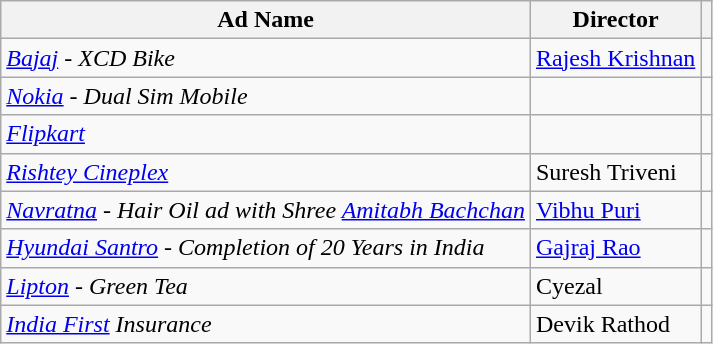<table class="wikitable plainrowheaders sortable" style="margin-right: 0;">
<tr>
<th scope="col">Ad Name</th>
<th scope="col">Director</th>
<th scope="col" class="unsortable"></th>
</tr>
<tr>
<td><em><a href='#'>Bajaj</a> - XCD Bike</em></td>
<td><a href='#'>Rajesh Krishnan</a></td>
<td></td>
</tr>
<tr>
<td><em><a href='#'>Nokia</a> - Dual Sim Mobile</em></td>
<td></td>
<td></td>
</tr>
<tr>
<td><em><a href='#'>Flipkart</a></em></td>
<td></td>
<td></td>
</tr>
<tr>
<td><em><a href='#'>Rishtey Cineplex</a></em></td>
<td>Suresh Triveni</td>
<td></td>
</tr>
<tr>
<td><em><a href='#'>Navratna</a> - Hair Oil ad with Shree <a href='#'>Amitabh Bachchan</a></em></td>
<td><a href='#'>Vibhu Puri</a></td>
<td></td>
</tr>
<tr>
<td><em><a href='#'>Hyundai Santro</a> - Completion of 20 Years in India </em></td>
<td><a href='#'>Gajraj Rao</a></td>
<td></td>
</tr>
<tr>
<td><em><a href='#'>Lipton</a> - Green Tea</em></td>
<td>Cyezal</td>
<td><br></td>
</tr>
<tr>
<td><em><a href='#'>India First</a> Insurance</em></td>
<td>Devik Rathod</td>
<td></td>
</tr>
</table>
